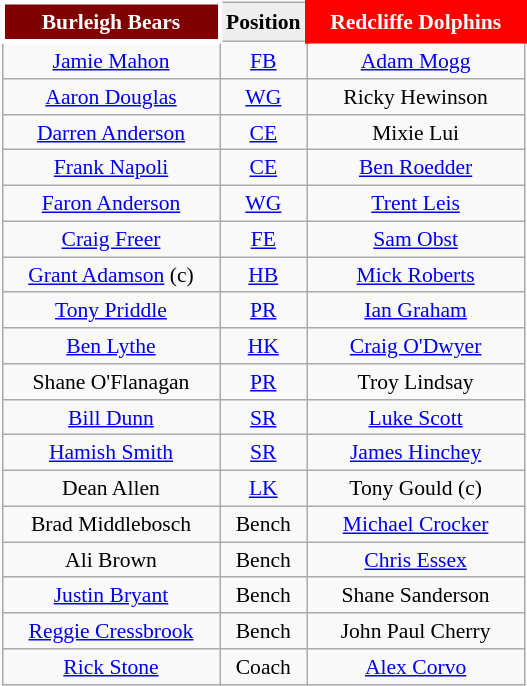<table class="wikitable" style="float:right; font-size:90%; text-align:center; margin-left:1em;">
<tr style="background:#f03;">
<th align="centre" width="136" style="border: 3px solid white; background: maroon; color: white">Burleigh Bears</th>
<th align="center" style="background: #eeeeee; color: black">Position</th>
<th align="centre" width="136" style="border: 3px solid red; background: red; color: white">Redcliffe Dolphins</th>
</tr>
<tr>
<td><a href='#'>Jamie Mahon</a></td>
<td><a href='#'>FB</a></td>
<td><a href='#'>Adam Mogg</a></td>
</tr>
<tr>
<td><a href='#'>Aaron Douglas</a></td>
<td><a href='#'>WG</a></td>
<td>Ricky Hewinson</td>
</tr>
<tr>
<td><a href='#'>Darren Anderson</a></td>
<td><a href='#'>CE</a></td>
<td>Mixie Lui</td>
</tr>
<tr>
<td><a href='#'>Frank Napoli</a></td>
<td><a href='#'>CE</a></td>
<td><a href='#'>Ben Roedder</a></td>
</tr>
<tr>
<td><a href='#'>Faron Anderson</a></td>
<td><a href='#'>WG</a></td>
<td><a href='#'>Trent Leis</a></td>
</tr>
<tr>
<td><a href='#'>Craig Freer</a></td>
<td><a href='#'>FE</a></td>
<td><a href='#'>Sam Obst</a></td>
</tr>
<tr>
<td><a href='#'>Grant Adamson</a> (c)</td>
<td><a href='#'>HB</a></td>
<td><a href='#'>Mick Roberts</a></td>
</tr>
<tr>
<td><a href='#'>Tony Priddle</a></td>
<td><a href='#'>PR</a></td>
<td><a href='#'>Ian Graham</a></td>
</tr>
<tr>
<td><a href='#'>Ben Lythe</a></td>
<td><a href='#'>HK</a></td>
<td><a href='#'>Craig O'Dwyer</a></td>
</tr>
<tr>
<td>Shane O'Flanagan</td>
<td><a href='#'>PR</a></td>
<td>Troy Lindsay</td>
</tr>
<tr>
<td><a href='#'>Bill Dunn</a></td>
<td><a href='#'>SR</a></td>
<td><a href='#'>Luke Scott</a></td>
</tr>
<tr>
<td><a href='#'>Hamish Smith</a></td>
<td><a href='#'>SR</a></td>
<td><a href='#'>James Hinchey</a></td>
</tr>
<tr>
<td>Dean Allen</td>
<td><a href='#'>LK</a></td>
<td>Tony Gould (c)</td>
</tr>
<tr>
<td>Brad Middlebosch</td>
<td>Bench</td>
<td><a href='#'>Michael Crocker</a></td>
</tr>
<tr>
<td>Ali Brown</td>
<td>Bench</td>
<td><a href='#'>Chris Essex</a></td>
</tr>
<tr>
<td><a href='#'>Justin Bryant</a></td>
<td>Bench</td>
<td>Shane Sanderson</td>
</tr>
<tr>
<td><a href='#'>Reggie Cressbrook</a></td>
<td>Bench</td>
<td>John Paul Cherry</td>
</tr>
<tr>
<td><a href='#'>Rick Stone</a></td>
<td>Coach</td>
<td><a href='#'>Alex Corvo</a></td>
</tr>
</table>
